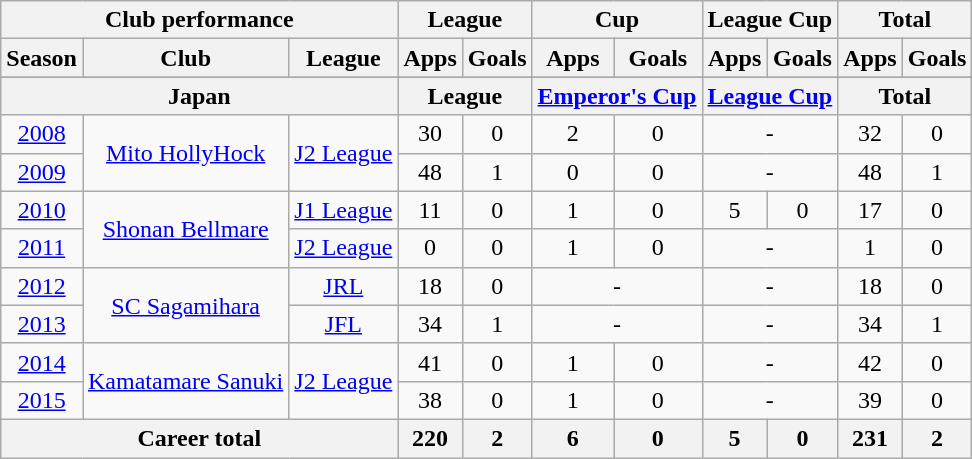<table class="wikitable" style="text-align:center">
<tr>
<th colspan=3>Club performance</th>
<th colspan=2>League</th>
<th colspan=2>Cup</th>
<th colspan=2>League Cup</th>
<th colspan=2>Total</th>
</tr>
<tr>
<th>Season</th>
<th>Club</th>
<th>League</th>
<th>Apps</th>
<th>Goals</th>
<th>Apps</th>
<th>Goals</th>
<th>Apps</th>
<th>Goals</th>
<th>Apps</th>
<th>Goals</th>
</tr>
<tr>
</tr>
<tr>
<th colspan=3>Japan</th>
<th colspan=2>League</th>
<th colspan=2><a href='#'>Emperor's Cup</a></th>
<th colspan=2><a href='#'>League Cup</a></th>
<th colspan=2>Total</th>
</tr>
<tr>
<td><a href='#'>2008</a></td>
<td rowspan="2"><a href='#'>Mito HollyHock</a></td>
<td rowspan="2"><a href='#'>J2 League</a></td>
<td>30</td>
<td>0</td>
<td>2</td>
<td>0</td>
<td colspan="2">-</td>
<td>32</td>
<td>0</td>
</tr>
<tr>
<td><a href='#'>2009</a></td>
<td>48</td>
<td>1</td>
<td>0</td>
<td>0</td>
<td colspan="2">-</td>
<td>48</td>
<td>1</td>
</tr>
<tr>
<td><a href='#'>2010</a></td>
<td rowspan="2"><a href='#'>Shonan Bellmare</a></td>
<td><a href='#'>J1 League</a></td>
<td>11</td>
<td>0</td>
<td>1</td>
<td>0</td>
<td>5</td>
<td>0</td>
<td>17</td>
<td>0</td>
</tr>
<tr>
<td><a href='#'>2011</a></td>
<td><a href='#'>J2 League</a></td>
<td>0</td>
<td>0</td>
<td>1</td>
<td>0</td>
<td colspan="2">-</td>
<td>1</td>
<td>0</td>
</tr>
<tr>
<td><a href='#'>2012</a></td>
<td rowspan="2"><a href='#'>SC Sagamihara</a></td>
<td><a href='#'>JRL</a></td>
<td>18</td>
<td>0</td>
<td colspan="2">-</td>
<td colspan="2">-</td>
<td>18</td>
<td>0</td>
</tr>
<tr>
<td><a href='#'>2013</a></td>
<td><a href='#'>JFL</a></td>
<td>34</td>
<td>1</td>
<td colspan="2">-</td>
<td colspan="2">-</td>
<td>34</td>
<td>1</td>
</tr>
<tr>
<td><a href='#'>2014</a></td>
<td rowspan="2"><a href='#'>Kamatamare Sanuki</a></td>
<td rowspan="2"><a href='#'>J2 League</a></td>
<td>41</td>
<td>0</td>
<td>1</td>
<td>0</td>
<td colspan="2">-</td>
<td>42</td>
<td>0</td>
</tr>
<tr>
<td><a href='#'>2015</a></td>
<td>38</td>
<td>0</td>
<td>1</td>
<td>0</td>
<td colspan="2">-</td>
<td>39</td>
<td>0</td>
</tr>
<tr>
<th colspan=3>Career total</th>
<th>220</th>
<th>2</th>
<th>6</th>
<th>0</th>
<th>5</th>
<th>0</th>
<th>231</th>
<th>2</th>
</tr>
</table>
